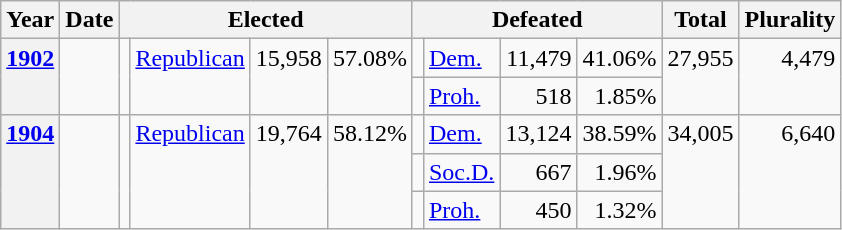<table class=wikitable>
<tr>
<th>Year</th>
<th>Date</th>
<th ! colspan="4">Elected</th>
<th ! colspan="4">Defeated</th>
<th>Total</th>
<th>Plurality</th>
</tr>
<tr>
<th rowspan="2" valign="top"><a href='#'>1902</a></th>
<td rowspan="2" valign="top"></td>
<td rowspan="2" valign="top"></td>
<td rowspan="2" valign="top" ><a href='#'>Republican</a></td>
<td rowspan="2" valign="top" align="right">15,958</td>
<td rowspan="2" valign="top" align="right">57.08%</td>
<td valign="top"></td>
<td valign="top" ><a href='#'>Dem.</a></td>
<td valign="top" align="right">11,479</td>
<td valign="top" align="right">41.06%</td>
<td rowspan="2" valign="top" align="right">27,955</td>
<td rowspan="2" valign="top" align="right">4,479</td>
</tr>
<tr>
<td valign="top"></td>
<td valign="top" ><a href='#'>Proh.</a></td>
<td valign="top" align="right">518</td>
<td valign="top" align="right">1.85%</td>
</tr>
<tr>
<th rowspan="3" valign="top"><a href='#'>1904</a></th>
<td rowspan="3" valign="top"></td>
<td rowspan="3" valign="top"></td>
<td rowspan="3" valign="top" ><a href='#'>Republican</a></td>
<td rowspan="3" valign="top" align="right">19,764</td>
<td rowspan="3" valign="top" align="right">58.12%</td>
<td valign="top"></td>
<td valign="top" ><a href='#'>Dem.</a></td>
<td valign="top" align="right">13,124</td>
<td valign="top" align="right">38.59%</td>
<td rowspan="3" valign="top" align="right">34,005</td>
<td rowspan="3" valign="top" align="right">6,640</td>
</tr>
<tr>
<td valign="top"></td>
<td valign="top" ><a href='#'>Soc.D.</a></td>
<td valign="top" align="right">667</td>
<td valign="top" align="right">1.96%</td>
</tr>
<tr>
<td valign="top"></td>
<td valign="top" ><a href='#'>Proh.</a></td>
<td valign="top" align="right">450</td>
<td valign="top" align="right">1.32%</td>
</tr>
</table>
